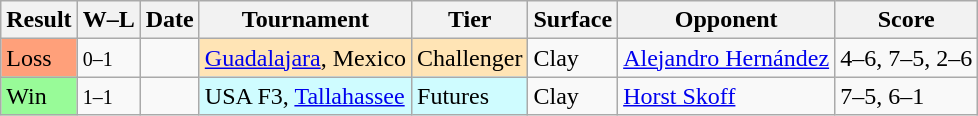<table class="sortable wikitable">
<tr>
<th>Result</th>
<th class="unsortable">W–L</th>
<th>Date</th>
<th>Tournament</th>
<th>Tier</th>
<th>Surface</th>
<th>Opponent</th>
<th class="unsortable">Score</th>
</tr>
<tr>
<td bgcolor=FFA07A>Loss</td>
<td><small>0–1</small></td>
<td></td>
<td style="background:moccasin;"><a href='#'>Guadalajara</a>, Mexico</td>
<td style="background:moccasin;">Challenger</td>
<td>Clay</td>
<td> <a href='#'>Alejandro Hernández</a></td>
<td>4–6, 7–5, 2–6</td>
</tr>
<tr>
<td bgcolor=98FB98>Win</td>
<td><small>1–1</small></td>
<td></td>
<td style="background:#cffcff;">USA F3, <a href='#'>Tallahassee</a></td>
<td style="background:#cffcff;">Futures</td>
<td>Clay</td>
<td> <a href='#'>Horst Skoff</a></td>
<td>7–5, 6–1</td>
</tr>
</table>
